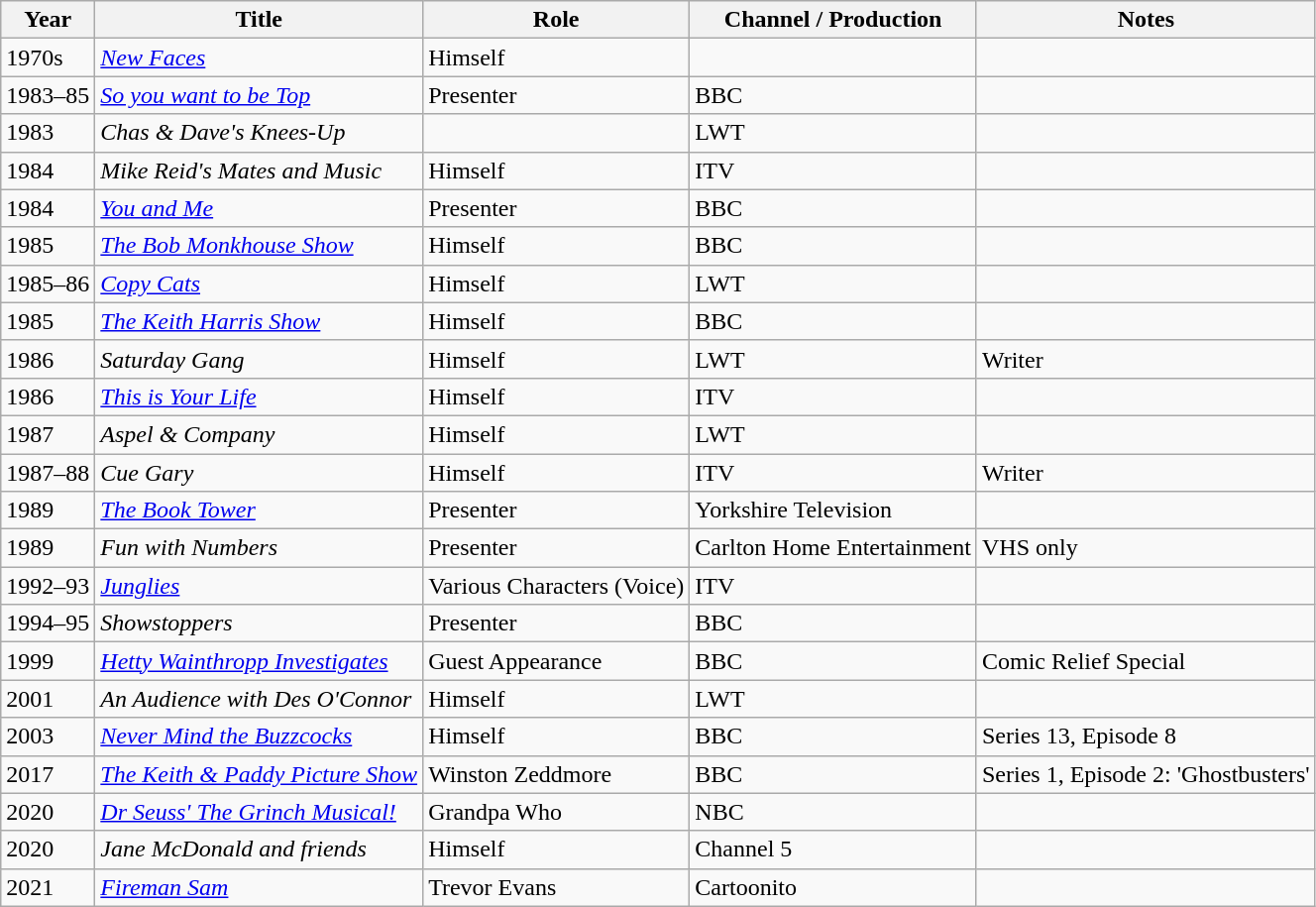<table class="wikitable"|->
<tr>
<th>Year</th>
<th>Title</th>
<th>Role</th>
<th>Channel / Production</th>
<th>Notes</th>
</tr>
<tr>
<td>1970s</td>
<td><em><a href='#'>New Faces</a></em></td>
<td>Himself</td>
<td></td>
<td></td>
</tr>
<tr>
<td>1983–85</td>
<td><em><a href='#'>So you want to be Top</a></em></td>
<td>Presenter</td>
<td>BBC</td>
<td></td>
</tr>
<tr>
<td>1983</td>
<td><em>Chas & Dave's Knees-Up</em></td>
<td></td>
<td>LWT</td>
<td></td>
</tr>
<tr>
<td>1984</td>
<td><em>Mike Reid's Mates and Music</em></td>
<td>Himself</td>
<td>ITV</td>
<td></td>
</tr>
<tr>
<td>1984</td>
<td><em><a href='#'>You and Me</a></em></td>
<td>Presenter</td>
<td>BBC</td>
<td></td>
</tr>
<tr>
<td>1985</td>
<td><em><a href='#'>The Bob Monkhouse Show</a></em></td>
<td>Himself</td>
<td>BBC</td>
<td></td>
</tr>
<tr>
<td>1985–86</td>
<td><em><a href='#'>Copy Cats</a></em></td>
<td>Himself</td>
<td>LWT</td>
<td></td>
</tr>
<tr>
<td>1985</td>
<td><em><a href='#'>The Keith Harris Show</a></em></td>
<td>Himself</td>
<td>BBC</td>
<td></td>
</tr>
<tr>
<td>1986</td>
<td><em>Saturday Gang</em></td>
<td>Himself</td>
<td>LWT</td>
<td>Writer</td>
</tr>
<tr>
<td>1986</td>
<td><em><a href='#'>This is Your Life</a></em></td>
<td>Himself</td>
<td>ITV</td>
<td></td>
</tr>
<tr>
<td>1987</td>
<td><em>Aspel & Company</em></td>
<td>Himself</td>
<td>LWT</td>
<td></td>
</tr>
<tr>
<td>1987–88</td>
<td><em>Cue Gary</em></td>
<td>Himself</td>
<td>ITV</td>
<td>Writer</td>
</tr>
<tr>
<td>1989</td>
<td><em><a href='#'>The Book Tower</a></em></td>
<td>Presenter</td>
<td>Yorkshire Television</td>
<td></td>
</tr>
<tr>
<td>1989</td>
<td><em>Fun with Numbers</em></td>
<td>Presenter</td>
<td>Carlton Home Entertainment</td>
<td>VHS only</td>
</tr>
<tr>
<td>1992–93</td>
<td><em><a href='#'>Junglies</a></em></td>
<td>Various Characters (Voice)</td>
<td>ITV</td>
<td></td>
</tr>
<tr>
<td>1994–95</td>
<td><em>Showstoppers</em></td>
<td>Presenter</td>
<td>BBC</td>
<td></td>
</tr>
<tr>
<td>1999</td>
<td><em><a href='#'>Hetty Wainthropp Investigates</a></em></td>
<td>Guest Appearance</td>
<td>BBC</td>
<td>Comic Relief Special</td>
</tr>
<tr>
<td>2001</td>
<td><em>An Audience with Des O'Connor</em></td>
<td>Himself</td>
<td>LWT</td>
<td></td>
</tr>
<tr>
<td>2003</td>
<td><em><a href='#'>Never Mind the Buzzcocks</a></em></td>
<td>Himself</td>
<td>BBC</td>
<td>Series 13, Episode 8</td>
</tr>
<tr>
<td>2017</td>
<td><em><a href='#'>The Keith & Paddy Picture Show</a></em></td>
<td>Winston Zeddmore</td>
<td>BBC</td>
<td>Series 1, Episode 2: 'Ghostbusters'</td>
</tr>
<tr>
<td>2020</td>
<td><em><a href='#'>Dr Seuss' The Grinch Musical!</a></em></td>
<td>Grandpa Who</td>
<td>NBC</td>
<td></td>
</tr>
<tr>
<td>2020</td>
<td><em>Jane McDonald and friends</em></td>
<td>Himself</td>
<td>Channel 5</td>
<td></td>
</tr>
<tr>
<td>2021</td>
<td><em><a href='#'>Fireman Sam</a></em></td>
<td>Trevor Evans</td>
<td>Cartoonito</td>
<td></td>
</tr>
</table>
